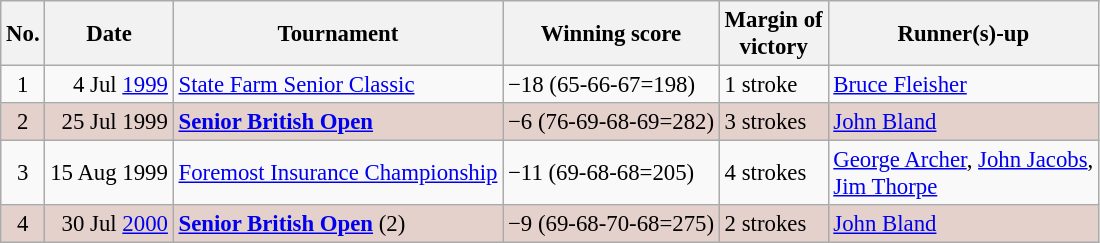<table class="wikitable" style="font-size:95%;">
<tr>
<th>No.</th>
<th>Date</th>
<th>Tournament</th>
<th>Winning score</th>
<th>Margin of<br>victory</th>
<th>Runner(s)-up</th>
</tr>
<tr>
<td align=center>1</td>
<td align=right>4 Jul <a href='#'>1999</a></td>
<td><a href='#'>State Farm Senior Classic</a></td>
<td>−18 (65-66-67=198)</td>
<td>1 stroke</td>
<td> <a href='#'>Bruce Fleisher</a></td>
</tr>
<tr style="background:#e5d1cb;">
<td align=center>2</td>
<td align=right>25 Jul 1999</td>
<td><strong><a href='#'>Senior British Open</a></strong></td>
<td>−6 (76-69-68-69=282)</td>
<td>3 strokes</td>
<td> <a href='#'>John Bland</a></td>
</tr>
<tr>
<td align=center>3</td>
<td align=right>15 Aug 1999</td>
<td><a href='#'>Foremost Insurance Championship</a></td>
<td>−11 (69-68-68=205)</td>
<td>4 strokes</td>
<td> <a href='#'>George Archer</a>,   <a href='#'>John Jacobs</a>,<br> <a href='#'>Jim Thorpe</a></td>
</tr>
<tr style="background:#e5d1cb;">
<td align=center>4</td>
<td align=right>30 Jul <a href='#'>2000</a></td>
<td><strong><a href='#'>Senior British Open</a></strong> (2)</td>
<td>−9 (69-68-70-68=275)</td>
<td>2 strokes</td>
<td> <a href='#'>John Bland</a></td>
</tr>
</table>
